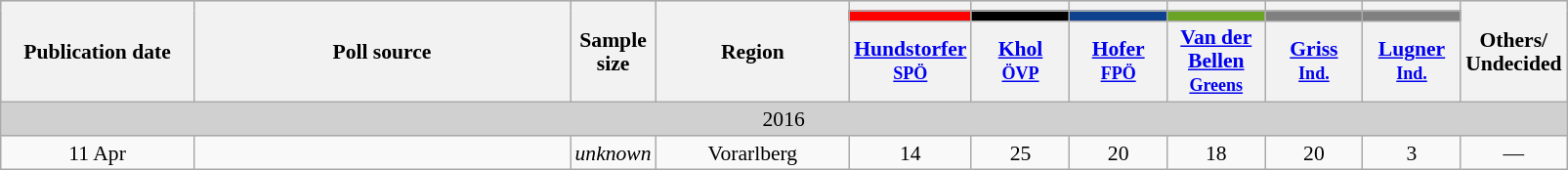<table class="wikitable" style="text-align:center;font-size:90%;line-height:16px">
<tr style="background:lightgrey;">
<th rowspan="3" style="width:125px;">Publication date</th>
<th rowspan="3" style="width:250px;">Poll source</th>
<th rowspan="3" style="width:50px;">Sample size</th>
<th rowspan="3" style="width:125px;">Region</th>
<th style="width:60px;"></th>
<th style="width:60px;"></th>
<th style="width:60px;"></th>
<th style="width:60px;"></th>
<th style="width:60px;"></th>
<th style="width:60px;"></th>
<th rowspan="3" style="width:60px;">Others/<br>Undecided</th>
</tr>
<tr>
<td style="background:#f00;"></td>
<td style="background:#000;"></td>
<td style="background:#0e428e;"></td>
<td style="background:#6ba325;"></td>
<td style="background:gray;"></td>
<td style="background:gray;"></td>
</tr>
<tr>
<th><a href='#'>Hundstorfer</a><br><small><a href='#'>SPÖ</a></small></th>
<th><a href='#'>Khol</a><br><small><a href='#'>ÖVP</a></small></th>
<th><a href='#'>Hofer</a><br><small><a href='#'>FPÖ</a></small></th>
<th><a href='#'>Van der Bellen</a><br><small><a href='#'>Greens</a></small></th>
<th><a href='#'>Griss</a><br><small><a href='#'>Ind.</a></small></th>
<th><a href='#'>Lugner</a><br><small><a href='#'>Ind.</a></small></th>
</tr>
<tr>
<td colspan="11" style="background:#D0D0D0; color:black">2016</td>
</tr>
<tr style="text-align:center;">
<td>11 Apr</td>
<td></td>
<td><em>unknown</em></td>
<td>Vorarlberg</td>
<td>14</td>
<td>25</td>
<td>20</td>
<td>18</td>
<td>20</td>
<td>3</td>
<td>—</td>
</tr>
</table>
